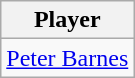<table class="wikitable">
<tr>
<th>Player</th>
</tr>
<tr>
<td> <a href='#'>Peter Barnes</a></td>
</tr>
</table>
